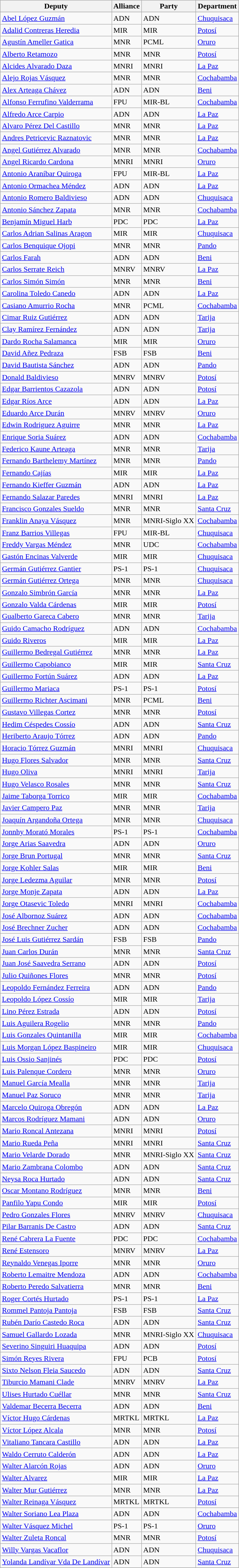<table class="wikitable">
<tr>
<th>Deputy</th>
<th>Alliance</th>
<th>Party</th>
<th>Department</th>
</tr>
<tr>
</tr>
<tr>
<td><a href='#'>Abel López Guzmán</a></td>
<td>ADN</td>
<td>ADN</td>
<td><a href='#'>Chuquisaca</a></td>
</tr>
<tr>
<td><a href='#'>Adalid Contreras Heredia</a></td>
<td>MIR</td>
<td>MIR</td>
<td><a href='#'>Potosí</a></td>
</tr>
<tr>
<td><a href='#'>Agustín Ameller Gatica</a></td>
<td>MNR</td>
<td>PCML</td>
<td><a href='#'>Oruro</a></td>
</tr>
<tr>
<td><a href='#'>Alberto Retamozo</a></td>
<td>MNR</td>
<td>MNR</td>
<td><a href='#'>Potosí</a></td>
</tr>
<tr>
<td><a href='#'>Alcides Alvarado Daza</a></td>
<td>MNRI</td>
<td>MNRI</td>
<td><a href='#'>La Paz</a></td>
</tr>
<tr>
<td><a href='#'>Alejo Rojas Vásquez</a></td>
<td>MNR</td>
<td>MNR</td>
<td><a href='#'>Cochabamba</a></td>
</tr>
<tr>
<td><a href='#'>Alex Arteaga Chávez</a></td>
<td>ADN</td>
<td>ADN</td>
<td><a href='#'>Beni</a></td>
</tr>
<tr>
<td><a href='#'>Alfonso Ferrufino Valderrama</a></td>
<td>FPU</td>
<td>MIR-BL</td>
<td><a href='#'>Cochabamba</a></td>
</tr>
<tr>
<td><a href='#'>Alfredo Arce Carpio</a></td>
<td>ADN</td>
<td>ADN</td>
<td><a href='#'>La Paz</a></td>
</tr>
<tr>
<td><a href='#'>Alvaro Pérez Del Castillo</a></td>
<td>MNR</td>
<td>MNR</td>
<td><a href='#'>La Paz</a></td>
</tr>
<tr>
<td><a href='#'>Andres Petricevic Raznatovic</a></td>
<td>MNR</td>
<td>MNR</td>
<td><a href='#'>La Paz</a></td>
</tr>
<tr>
<td><a href='#'>Angel Gutiérrez Alvarado</a></td>
<td>MNR</td>
<td>MNR</td>
<td><a href='#'>Cochabamba</a></td>
</tr>
<tr>
<td><a href='#'>Angel Ricardo Cardona</a></td>
<td>MNRI</td>
<td>MNRI</td>
<td><a href='#'>Oruro</a></td>
</tr>
<tr>
<td><a href='#'>Antonio Araníbar Quiroga</a></td>
<td>FPU</td>
<td>MIR-BL</td>
<td><a href='#'>La Paz</a></td>
</tr>
<tr>
<td><a href='#'>Antonio Ormachea Méndez</a></td>
<td>ADN</td>
<td>ADN</td>
<td><a href='#'>La Paz</a></td>
</tr>
<tr>
<td><a href='#'>Antonio Romero Baldivieso</a></td>
<td>ADN</td>
<td>ADN</td>
<td><a href='#'>Chuquisaca</a></td>
</tr>
<tr>
<td><a href='#'>Antonio Sánchez Zapata</a></td>
<td>MNR</td>
<td>MNR</td>
<td><a href='#'>Cochabamba</a></td>
</tr>
<tr>
<td><a href='#'>Benjamín Miguel Harb</a></td>
<td>PDC</td>
<td>PDC</td>
<td><a href='#'>La Paz</a></td>
</tr>
<tr>
<td><a href='#'>Carlos Adrian Salinas Aragon</a></td>
<td>MIR</td>
<td>MIR</td>
<td><a href='#'>Chuquisaca</a></td>
</tr>
<tr>
<td><a href='#'>Carlos Benquique Ojopi</a></td>
<td>MNR</td>
<td>MNR</td>
<td><a href='#'>Pando</a></td>
</tr>
<tr>
<td><a href='#'>Carlos Farah</a></td>
<td>ADN</td>
<td>ADN</td>
<td><a href='#'>Beni</a></td>
</tr>
<tr>
<td><a href='#'>Carlos Serrate Reich</a></td>
<td>MNRV</td>
<td>MNRV</td>
<td><a href='#'>La Paz</a></td>
</tr>
<tr>
<td><a href='#'>Carlos Simón Simón</a></td>
<td>MNR</td>
<td>MNR</td>
<td><a href='#'>Beni</a></td>
</tr>
<tr>
<td><a href='#'>Carolina Toledo Canedo</a></td>
<td>ADN</td>
<td>ADN</td>
<td><a href='#'>La Paz</a></td>
</tr>
<tr>
<td><a href='#'>Casiano Amurrio Rocha</a></td>
<td>MNR</td>
<td>PCML</td>
<td><a href='#'>Cochabamba</a></td>
</tr>
<tr>
<td><a href='#'>Cimar Ruiz Gutiérrez</a></td>
<td>ADN</td>
<td>ADN</td>
<td><a href='#'>Tarija</a></td>
</tr>
<tr>
<td><a href='#'>Clay Ramírez Fernández</a></td>
<td>ADN</td>
<td>ADN</td>
<td><a href='#'>Tarija</a></td>
</tr>
<tr>
<td><a href='#'>Dardo Rocha Salamanca</a></td>
<td>MIR</td>
<td>MIR</td>
<td><a href='#'>Oruro</a></td>
</tr>
<tr>
<td><a href='#'>David Añez Pedraza</a></td>
<td>FSB</td>
<td>FSB</td>
<td><a href='#'>Beni</a></td>
</tr>
<tr>
<td><a href='#'>David Bautista Sánchez</a></td>
<td>ADN</td>
<td>ADN</td>
<td><a href='#'>Pando</a></td>
</tr>
<tr>
<td><a href='#'>Donald Baldivieso</a></td>
<td>MNRV</td>
<td>MNRV</td>
<td><a href='#'>Potosí</a></td>
</tr>
<tr>
<td><a href='#'>Edgar Barrientos Cazazola</a></td>
<td>ADN</td>
<td>ADN</td>
<td><a href='#'>Potosí</a></td>
</tr>
<tr>
<td><a href='#'>Edgar Ríos Arce</a></td>
<td>ADN</td>
<td>ADN</td>
<td><a href='#'>La Paz</a></td>
</tr>
<tr>
<td><a href='#'>Eduardo Arce Durán</a></td>
<td>MNRV</td>
<td>MNRV</td>
<td><a href='#'>Oruro</a></td>
</tr>
<tr>
<td><a href='#'>Edwin Rodriguez Aguirre</a></td>
<td>MNR</td>
<td>MNR</td>
<td><a href='#'>La Paz</a></td>
</tr>
<tr>
<td><a href='#'>Enrique Soria Suárez</a></td>
<td>ADN</td>
<td>ADN</td>
<td><a href='#'>Cochabamba</a></td>
</tr>
<tr>
<td><a href='#'>Federico Kaune Arteaga</a></td>
<td>MNR</td>
<td>MNR</td>
<td><a href='#'>Tarija</a></td>
</tr>
<tr>
<td><a href='#'>Fernando Barthelemy Martínez</a></td>
<td>MNR</td>
<td>MNR</td>
<td><a href='#'>Pando</a></td>
</tr>
<tr>
<td><a href='#'>Fernando Cajías</a></td>
<td>MIR</td>
<td>MIR</td>
<td><a href='#'>La Paz</a></td>
</tr>
<tr>
<td><a href='#'>Fernando Kieffer Guzmán</a></td>
<td>ADN</td>
<td>ADN</td>
<td><a href='#'>La Paz</a></td>
</tr>
<tr>
<td><a href='#'>Fernando Salazar Paredes</a></td>
<td>MNRI</td>
<td>MNRI</td>
<td><a href='#'>La Paz</a></td>
</tr>
<tr>
<td><a href='#'>Francisco Gonzales Sueldo</a></td>
<td>MNR</td>
<td>MNR</td>
<td><a href='#'>Santa Cruz</a></td>
</tr>
<tr>
<td><a href='#'>Franklin Anaya Vásquez</a></td>
<td>MNR</td>
<td>MNRI-Siglo XX</td>
<td><a href='#'>Cochabamba</a></td>
</tr>
<tr>
<td><a href='#'>Franz Barrios Villegas</a></td>
<td>FPU</td>
<td>MIR-BL</td>
<td><a href='#'>Chuquisaca</a></td>
</tr>
<tr>
<td><a href='#'>Freddy Vargas Méndez</a></td>
<td>MNR</td>
<td>UDC</td>
<td><a href='#'>Cochabamba</a></td>
</tr>
<tr>
<td><a href='#'>Gastón Encinas Valverde</a></td>
<td>MIR</td>
<td>MIR</td>
<td><a href='#'>Chuquisaca</a></td>
</tr>
<tr>
<td><a href='#'>Germán Gutiérrez Gantier</a></td>
<td>PS-1</td>
<td>PS-1</td>
<td><a href='#'>Chuquisaca</a></td>
</tr>
<tr>
<td><a href='#'>Germán Gutiérrez Ortega</a></td>
<td>MNR</td>
<td>MNR</td>
<td><a href='#'>Chuquisaca</a></td>
</tr>
<tr>
<td><a href='#'>Gonzalo Simbrón García</a></td>
<td>MNR</td>
<td>MNR</td>
<td><a href='#'>La Paz</a></td>
</tr>
<tr>
<td><a href='#'>Gonzalo Valda Cárdenas</a></td>
<td>MIR</td>
<td>MIR</td>
<td><a href='#'>Potosí</a></td>
</tr>
<tr>
<td><a href='#'>Gualberto Gareca Cabero</a></td>
<td>MNR</td>
<td>MNR</td>
<td><a href='#'>Tarija</a></td>
</tr>
<tr>
<td><a href='#'>Guido Camacho Rodríguez</a></td>
<td>ADN</td>
<td>ADN</td>
<td><a href='#'>Cochabamba</a></td>
</tr>
<tr>
<td><a href='#'>Guido Riveros</a></td>
<td>MIR</td>
<td>MIR</td>
<td><a href='#'>La Paz</a></td>
</tr>
<tr>
<td><a href='#'>Guillermo Bedregal Gutiérrez</a></td>
<td>MNR</td>
<td>MNR</td>
<td><a href='#'>La Paz</a></td>
</tr>
<tr>
<td><a href='#'>Guillermo Capobianco</a></td>
<td>MIR</td>
<td>MIR</td>
<td><a href='#'>Santa Cruz</a></td>
</tr>
<tr>
<td><a href='#'>Guillermo Fortún Suárez</a></td>
<td>ADN</td>
<td>ADN</td>
<td><a href='#'>La Paz</a></td>
</tr>
<tr>
<td><a href='#'>Guillermo Mariaca</a></td>
<td>PS-1</td>
<td>PS-1</td>
<td><a href='#'>Potosí</a></td>
</tr>
<tr>
<td><a href='#'>Guillermo Richter Ascimani</a></td>
<td>MNR</td>
<td>PCML</td>
<td><a href='#'>Beni</a></td>
</tr>
<tr>
<td><a href='#'>Gustavo Villegas Cortez</a></td>
<td>MNR</td>
<td>MNR</td>
<td><a href='#'>Potosí</a></td>
</tr>
<tr>
<td><a href='#'>Hedim Céspedes Cossío</a></td>
<td>ADN</td>
<td>ADN</td>
<td><a href='#'>Santa Cruz</a></td>
</tr>
<tr>
<td><a href='#'>Heriberto Araujo Tórrez</a></td>
<td>ADN</td>
<td>ADN</td>
<td><a href='#'>Pando</a></td>
</tr>
<tr>
<td><a href='#'>Horacio Tórrez Guzmán</a></td>
<td>MNRI</td>
<td>MNRI</td>
<td><a href='#'>Chuquisaca</a></td>
</tr>
<tr>
<td><a href='#'>Hugo Flores Salvador</a></td>
<td>MNR</td>
<td>MNR</td>
<td><a href='#'>Santa Cruz</a></td>
</tr>
<tr>
<td><a href='#'>Hugo Oliva</a></td>
<td>MNRI</td>
<td>MNRI</td>
<td><a href='#'>Tarija</a></td>
</tr>
<tr>
<td><a href='#'>Hugo Velasco Rosales</a></td>
<td>MNR</td>
<td>MNR</td>
<td><a href='#'>Santa Cruz</a></td>
</tr>
<tr>
<td><a href='#'>Jaime Taborga Torrico</a></td>
<td>MIR</td>
<td>MIR</td>
<td><a href='#'>Cochabamba</a></td>
</tr>
<tr>
<td><a href='#'>Javier Campero Paz</a></td>
<td>MNR</td>
<td>MNR</td>
<td><a href='#'>Tarija</a></td>
</tr>
<tr>
<td><a href='#'>Joaquín Argandoña Ortega</a></td>
<td>MNR</td>
<td>MNR</td>
<td><a href='#'>Chuquisaca</a></td>
</tr>
<tr>
<td><a href='#'>Jonnhy Morató Morales</a></td>
<td>PS-1</td>
<td>PS-1</td>
<td><a href='#'>Cochabamba</a></td>
</tr>
<tr>
<td><a href='#'>Jorge Arias Saavedra</a></td>
<td>ADN</td>
<td>ADN</td>
<td><a href='#'>Oruro</a></td>
</tr>
<tr>
<td><a href='#'>Jorge Brun Portugal</a></td>
<td>MNR</td>
<td>MNR</td>
<td><a href='#'>Santa Cruz</a></td>
</tr>
<tr>
<td><a href='#'>Jorge Kohler Salas</a></td>
<td>MIR</td>
<td>MIR</td>
<td><a href='#'>Beni</a></td>
</tr>
<tr>
<td><a href='#'>Jorge Ledezma Aguilar</a></td>
<td>MNR</td>
<td>MNR</td>
<td><a href='#'>Potosí</a></td>
</tr>
<tr>
<td><a href='#'>Jorge Monje Zapata</a></td>
<td>ADN</td>
<td>ADN</td>
<td><a href='#'>La Paz</a></td>
</tr>
<tr>
<td><a href='#'>Jorge Otasevic Toledo</a></td>
<td>MNRI</td>
<td>MNRI</td>
<td><a href='#'>Cochabamba</a></td>
</tr>
<tr>
<td><a href='#'>José Albornoz Suárez</a></td>
<td>ADN</td>
<td>ADN</td>
<td><a href='#'>Cochabamba</a></td>
</tr>
<tr>
<td><a href='#'>José Brechner Zucher</a></td>
<td>ADN</td>
<td>ADN</td>
<td><a href='#'>Cochabamba</a></td>
</tr>
<tr>
<td><a href='#'>José Luis Gutiérrez Sardán</a></td>
<td>FSB</td>
<td>FSB</td>
<td><a href='#'>Pando</a></td>
</tr>
<tr>
<td><a href='#'>Juan Carlos Durán</a></td>
<td>MNR</td>
<td>MNR</td>
<td><a href='#'>Santa Cruz</a></td>
</tr>
<tr>
<td><a href='#'>Juan José Saavedra Serrano</a></td>
<td>ADN</td>
<td>ADN</td>
<td><a href='#'>Potosí</a></td>
</tr>
<tr>
<td><a href='#'>Julio Quiñones Flores</a></td>
<td>MNR</td>
<td>MNR</td>
<td><a href='#'>Potosí</a></td>
</tr>
<tr>
<td><a href='#'>Leopoldo Fernández Ferreira</a></td>
<td>ADN</td>
<td>ADN</td>
<td><a href='#'>Pando</a></td>
</tr>
<tr>
<td><a href='#'>Leopoldo López Cossío</a></td>
<td>MIR</td>
<td>MIR</td>
<td><a href='#'>Tarija</a></td>
</tr>
<tr>
<td><a href='#'>Lino Pérez Estrada</a></td>
<td>ADN</td>
<td>ADN</td>
<td><a href='#'>Potosí</a></td>
</tr>
<tr>
<td><a href='#'>Luis Aguilera Rogelio</a></td>
<td>MNR</td>
<td>MNR</td>
<td><a href='#'>Pando</a></td>
</tr>
<tr>
<td><a href='#'>Luis Gonzales Quintanilla</a></td>
<td>MIR</td>
<td>MIR</td>
<td><a href='#'>Cochabamba</a></td>
</tr>
<tr>
<td><a href='#'>Luis Morgan López Baspineiro</a></td>
<td>MIR</td>
<td>MIR</td>
<td><a href='#'>Chuquisaca</a></td>
</tr>
<tr>
<td><a href='#'>Luis Ossio Sanjinés</a></td>
<td>PDC</td>
<td>PDC</td>
<td><a href='#'>Potosí</a></td>
</tr>
<tr>
<td><a href='#'>Luis Palenque Cordero</a></td>
<td>MNR</td>
<td>MNR</td>
<td><a href='#'>Oruro</a></td>
</tr>
<tr>
<td><a href='#'>Manuel García Mealla</a></td>
<td>MNR</td>
<td>MNR</td>
<td><a href='#'>Tarija</a></td>
</tr>
<tr>
<td><a href='#'>Manuel Paz Soruco</a></td>
<td>MNR</td>
<td>MNR</td>
<td><a href='#'>Tarija</a></td>
</tr>
<tr>
<td><a href='#'>Marcelo Quiroga Obregón</a></td>
<td>ADN</td>
<td>ADN</td>
<td><a href='#'>La Paz</a></td>
</tr>
<tr>
<td><a href='#'>Marcos Rodríguez Mamani</a></td>
<td>ADN</td>
<td>ADN</td>
<td><a href='#'>Oruro</a></td>
</tr>
<tr>
<td><a href='#'>Mario Roncal Antezana</a></td>
<td>MNRI</td>
<td>MNRI</td>
<td><a href='#'>Potosí</a></td>
</tr>
<tr>
<td><a href='#'>Mario Rueda Peña</a></td>
<td>MNRI</td>
<td>MNRI</td>
<td><a href='#'>Santa Cruz</a></td>
</tr>
<tr>
<td><a href='#'>Mario Velarde Dorado</a></td>
<td>MNR</td>
<td>MNRI-Siglo XX</td>
<td><a href='#'>Santa Cruz</a></td>
</tr>
<tr>
<td><a href='#'>Mario Zambrana Colombo</a></td>
<td>ADN</td>
<td>ADN</td>
<td><a href='#'>Santa Cruz</a></td>
</tr>
<tr>
<td><a href='#'>Neysa Roca Hurtado</a></td>
<td>ADN</td>
<td>ADN</td>
<td><a href='#'>Santa Cruz</a></td>
</tr>
<tr>
<td><a href='#'>Oscar Montano Rodríguez</a></td>
<td>MNR</td>
<td>MNR</td>
<td><a href='#'>Beni</a></td>
</tr>
<tr>
<td><a href='#'>Panfilo Yapu Condo</a></td>
<td>MIR</td>
<td>MIR</td>
<td><a href='#'>Potosí</a></td>
</tr>
<tr>
<td><a href='#'>Pedro Gonzales Flores</a></td>
<td>MNRV</td>
<td>MNRV</td>
<td><a href='#'>Chuquisaca</a></td>
</tr>
<tr>
<td><a href='#'>Pilar Barranis De Castro</a></td>
<td>ADN</td>
<td>ADN</td>
<td><a href='#'>Santa Cruz</a></td>
</tr>
<tr>
<td><a href='#'>René Cabrera La Fuente</a></td>
<td>PDC</td>
<td>PDC</td>
<td><a href='#'>Cochabamba</a></td>
</tr>
<tr>
<td><a href='#'>René Estensoro</a></td>
<td>MNRV</td>
<td>MNRV</td>
<td><a href='#'>La Paz</a></td>
</tr>
<tr>
<td><a href='#'>Reynaldo Venegas Iporre</a></td>
<td>MNR</td>
<td>MNR</td>
<td><a href='#'>Oruro</a></td>
</tr>
<tr>
<td><a href='#'>Roberto Lemaitre Mendoza</a></td>
<td>ADN</td>
<td>ADN</td>
<td><a href='#'>Cochabamba</a></td>
</tr>
<tr>
<td><a href='#'>Roberto Peredo Salvatierra</a></td>
<td>MNR</td>
<td>MNR</td>
<td><a href='#'>Beni</a></td>
</tr>
<tr>
<td><a href='#'>Roger Cortés Hurtado</a></td>
<td>PS-1</td>
<td>PS-1</td>
<td><a href='#'>La Paz</a></td>
</tr>
<tr>
<td><a href='#'>Rommel Pantoja Pantoja</a></td>
<td>FSB</td>
<td>FSB</td>
<td><a href='#'>Santa Cruz</a></td>
</tr>
<tr>
<td><a href='#'>Rubén Darío Castedo Roca</a></td>
<td>ADN</td>
<td>ADN</td>
<td><a href='#'>Santa Cruz</a></td>
</tr>
<tr>
<td><a href='#'>Samuel Gallardo Lozada</a></td>
<td>MNR</td>
<td>MNRI-Siglo XX</td>
<td><a href='#'>Chuquisaca</a></td>
</tr>
<tr>
<td><a href='#'>Severino Singuiri Huaquipa</a></td>
<td>ADN</td>
<td>ADN</td>
<td><a href='#'>Potosí</a></td>
</tr>
<tr>
<td><a href='#'>Simón Reyes Rivera</a></td>
<td>FPU</td>
<td>PCB</td>
<td><a href='#'>Potosí</a></td>
</tr>
<tr>
<td><a href='#'>Sixto Nelson Fleia Saucedo</a></td>
<td>ADN</td>
<td>ADN</td>
<td><a href='#'>Santa Cruz</a></td>
</tr>
<tr>
<td><a href='#'>Tiburcio Mamani Clade</a></td>
<td>MNRV</td>
<td>MNRV</td>
<td><a href='#'>La Paz</a></td>
</tr>
<tr>
<td><a href='#'>Ulises Hurtado Cuéllar</a></td>
<td>MNR</td>
<td>MNR</td>
<td><a href='#'>Santa Cruz</a></td>
</tr>
<tr>
<td><a href='#'>Valdemar Becerra Becerra</a></td>
<td>ADN</td>
<td>ADN</td>
<td><a href='#'>Beni</a></td>
</tr>
<tr>
<td><a href='#'>Víctor Hugo Cárdenas</a></td>
<td>MRTKL</td>
<td>MRTKL</td>
<td><a href='#'>La Paz</a></td>
</tr>
<tr>
<td><a href='#'>Víctor López Alcala</a></td>
<td>MNR</td>
<td>MNR</td>
<td><a href='#'>Potosí</a></td>
</tr>
<tr>
<td><a href='#'>Vitaliano Tancara Castillo</a></td>
<td>ADN</td>
<td>ADN</td>
<td><a href='#'>La Paz</a></td>
</tr>
<tr>
<td><a href='#'>Waldo Cerruto Calderón</a></td>
<td>ADN</td>
<td>ADN</td>
<td><a href='#'>La Paz</a></td>
</tr>
<tr>
<td><a href='#'>Walter Alarcón Rojas</a></td>
<td>ADN</td>
<td>ADN</td>
<td><a href='#'>Oruro</a></td>
</tr>
<tr>
<td><a href='#'>Walter Alvarez</a></td>
<td>MIR</td>
<td>MIR</td>
<td><a href='#'>La Paz</a></td>
</tr>
<tr>
<td><a href='#'>Walter Mur Gutiérrez</a></td>
<td>MNR</td>
<td>MNR</td>
<td><a href='#'>La Paz</a></td>
</tr>
<tr>
<td><a href='#'>Walter Reinaga Vásquez</a></td>
<td>MRTKL</td>
<td>MRTKL</td>
<td><a href='#'>Potosí</a></td>
</tr>
<tr>
<td><a href='#'>Walter Soriano Lea Plaza</a></td>
<td>ADN</td>
<td>ADN</td>
<td><a href='#'>Cochabamba</a></td>
</tr>
<tr>
<td><a href='#'>Walter Vásquez Michel</a></td>
<td>PS-1</td>
<td>PS-1</td>
<td><a href='#'>Oruro</a></td>
</tr>
<tr>
<td><a href='#'>Walter Zuleta Roncal</a></td>
<td>MNR</td>
<td>MNR</td>
<td><a href='#'>Potosí</a></td>
</tr>
<tr>
<td><a href='#'>Willy Vargas Vacaflor</a></td>
<td>ADN</td>
<td>ADN</td>
<td><a href='#'>Chuquisaca</a></td>
</tr>
<tr>
<td><a href='#'>Yolanda Landívar Vda De Landívar</a></td>
<td>ADN</td>
<td>ADN</td>
<td><a href='#'>Santa Cruz</a></td>
</tr>
<tr>
</tr>
</table>
